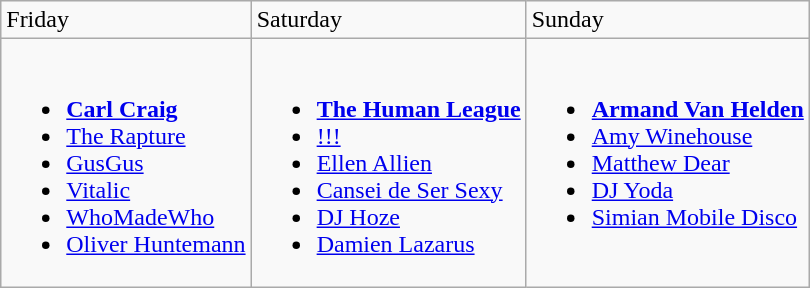<table class="wikitable">
<tr>
<td>Friday</td>
<td>Saturday</td>
<td>Sunday</td>
</tr>
<tr valign="top">
<td><br><ul><li><strong><a href='#'>Carl Craig</a></strong></li><li><a href='#'>The Rapture</a></li><li><a href='#'>GusGus</a></li><li><a href='#'>Vitalic</a></li><li><a href='#'>WhoMadeWho</a></li><li><a href='#'>Oliver Huntemann</a></li></ul></td>
<td><br><ul><li><strong><a href='#'>The Human League</a></strong></li><li><a href='#'>!!!</a></li><li><a href='#'>Ellen Allien</a></li><li><a href='#'>Cansei de Ser Sexy</a></li><li><a href='#'>DJ Hoze</a></li><li><a href='#'>Damien Lazarus</a></li></ul></td>
<td><br><ul><li><strong><a href='#'>Armand Van Helden</a></strong></li><li><a href='#'>Amy Winehouse</a></li><li><a href='#'>Matthew Dear</a></li><li><a href='#'>DJ Yoda</a></li><li><a href='#'>Simian Mobile Disco</a></li></ul></td>
</tr>
</table>
